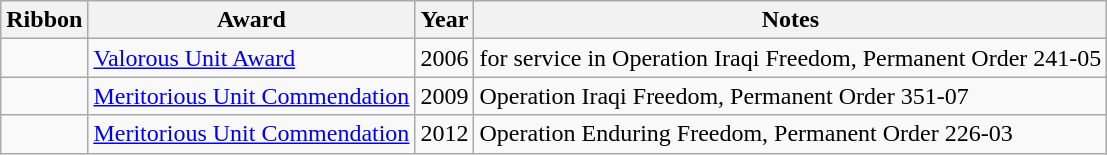<table class="wikitable">
<tr style="background:#efefef;">
<th>Ribbon</th>
<th>Award</th>
<th>Year</th>
<th>Notes</th>
</tr>
<tr>
<td></td>
<td><a href='#'>Valorous Unit Award</a></td>
<td>2006</td>
<td>for service in Operation Iraqi Freedom, Permanent Order 241-05</td>
</tr>
<tr>
<td></td>
<td><a href='#'>Meritorious Unit Commendation</a></td>
<td>2009</td>
<td>Operation Iraqi Freedom, Permanent Order 351-07</td>
</tr>
<tr>
<td></td>
<td><a href='#'>Meritorious Unit Commendation</a></td>
<td>2012</td>
<td>Operation Enduring Freedom, Permanent Order 226-03</td>
</tr>
</table>
